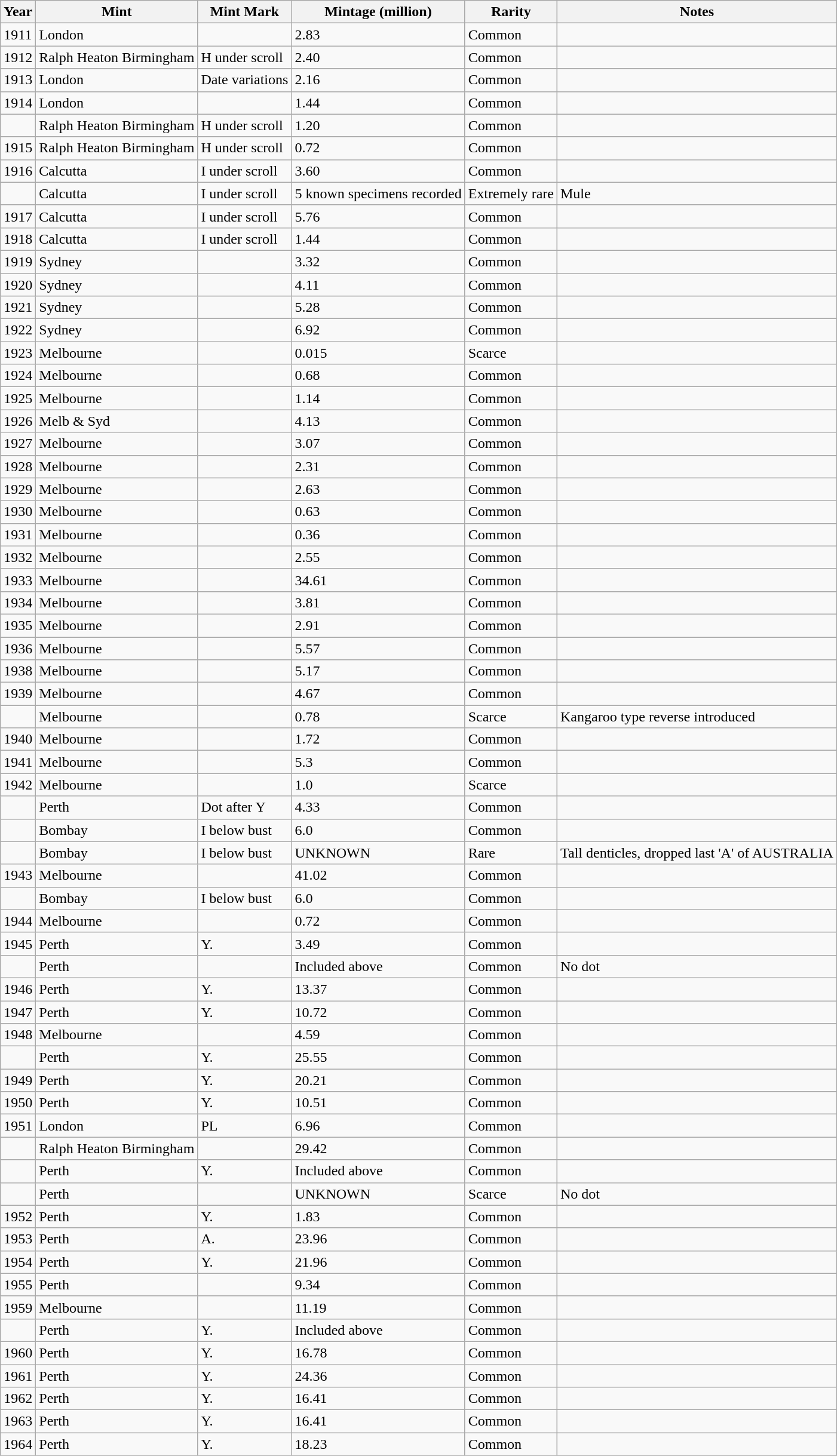<table class="wikitable">
<tr>
<th>Year</th>
<th>Mint</th>
<th>Mint Mark</th>
<th>Mintage (million)</th>
<th>Rarity</th>
<th>Notes</th>
</tr>
<tr>
<td>1911</td>
<td>London</td>
<td></td>
<td>2.83</td>
<td>Common</td>
<td></td>
</tr>
<tr>
<td>1912</td>
<td>Ralph Heaton Birmingham</td>
<td>H under scroll</td>
<td>2.40</td>
<td>Common</td>
<td></td>
</tr>
<tr>
<td>1913</td>
<td>London</td>
<td>Date variations</td>
<td>2.16</td>
<td>Common</td>
<td></td>
</tr>
<tr>
<td>1914</td>
<td>London</td>
<td></td>
<td>1.44</td>
<td>Common</td>
<td></td>
</tr>
<tr>
<td></td>
<td>Ralph Heaton Birmingham</td>
<td>H under scroll</td>
<td>1.20</td>
<td>Common</td>
<td></td>
</tr>
<tr>
<td>1915</td>
<td>Ralph Heaton Birmingham</td>
<td>H under scroll</td>
<td>0.72</td>
<td>Common</td>
<td></td>
</tr>
<tr>
<td>1916</td>
<td>Calcutta</td>
<td>I under scroll</td>
<td>3.60</td>
<td>Common</td>
<td></td>
</tr>
<tr>
<td></td>
<td>Calcutta</td>
<td>I under scroll</td>
<td>5 known specimens recorded</td>
<td>Extremely rare</td>
<td>Mule</td>
</tr>
<tr>
<td>1917</td>
<td>Calcutta</td>
<td>I under scroll</td>
<td>5.76</td>
<td>Common</td>
<td></td>
</tr>
<tr>
<td>1918</td>
<td>Calcutta</td>
<td>I under scroll</td>
<td>1.44</td>
<td>Common</td>
<td></td>
</tr>
<tr>
<td>1919</td>
<td>Sydney</td>
<td></td>
<td>3.32</td>
<td>Common</td>
<td></td>
</tr>
<tr>
<td>1920</td>
<td>Sydney</td>
<td></td>
<td>4.11</td>
<td>Common</td>
<td></td>
</tr>
<tr>
<td>1921</td>
<td>Sydney</td>
<td></td>
<td>5.28</td>
<td>Common</td>
<td></td>
</tr>
<tr>
<td>1922</td>
<td>Sydney</td>
<td></td>
<td>6.92</td>
<td>Common</td>
<td></td>
</tr>
<tr>
<td>1923</td>
<td>Melbourne</td>
<td></td>
<td>0.015</td>
<td>Scarce</td>
<td></td>
</tr>
<tr>
<td>1924</td>
<td>Melbourne</td>
<td></td>
<td>0.68</td>
<td>Common</td>
<td></td>
</tr>
<tr>
<td>1925</td>
<td>Melbourne</td>
<td></td>
<td>1.14</td>
<td>Common</td>
<td></td>
</tr>
<tr>
<td>1926</td>
<td>Melb & Syd</td>
<td></td>
<td>4.13</td>
<td>Common</td>
<td></td>
</tr>
<tr>
<td>1927</td>
<td>Melbourne</td>
<td></td>
<td>3.07</td>
<td>Common</td>
<td></td>
</tr>
<tr>
<td>1928</td>
<td>Melbourne</td>
<td></td>
<td>2.31</td>
<td>Common</td>
<td></td>
</tr>
<tr>
<td>1929</td>
<td>Melbourne</td>
<td></td>
<td>2.63</td>
<td>Common</td>
<td></td>
</tr>
<tr>
<td>1930</td>
<td>Melbourne</td>
<td></td>
<td>0.63</td>
<td>Common</td>
<td></td>
</tr>
<tr>
<td>1931</td>
<td>Melbourne</td>
<td></td>
<td>0.36</td>
<td>Common</td>
<td></td>
</tr>
<tr>
<td>1932</td>
<td>Melbourne</td>
<td></td>
<td>2.55</td>
<td>Common</td>
<td></td>
</tr>
<tr>
<td>1933</td>
<td>Melbourne</td>
<td></td>
<td>34.61</td>
<td>Common</td>
<td></td>
</tr>
<tr>
<td>1934</td>
<td>Melbourne</td>
<td></td>
<td>3.81</td>
<td>Common</td>
<td></td>
</tr>
<tr>
<td>1935</td>
<td>Melbourne</td>
<td></td>
<td>2.91</td>
<td>Common</td>
<td></td>
</tr>
<tr>
<td>1936</td>
<td>Melbourne</td>
<td></td>
<td>5.57</td>
<td>Common</td>
<td></td>
</tr>
<tr>
<td>1938</td>
<td>Melbourne</td>
<td></td>
<td>5.17</td>
<td>Common</td>
<td></td>
</tr>
<tr>
<td>1939</td>
<td>Melbourne</td>
<td></td>
<td>4.67</td>
<td>Common</td>
<td></td>
</tr>
<tr>
<td></td>
<td>Melbourne</td>
<td></td>
<td>0.78</td>
<td>Scarce</td>
<td>Kangaroo type reverse introduced</td>
</tr>
<tr>
<td>1940</td>
<td>Melbourne</td>
<td></td>
<td>1.72</td>
<td>Common</td>
<td></td>
</tr>
<tr>
<td>1941</td>
<td>Melbourne</td>
<td></td>
<td>5.3</td>
<td>Common</td>
<td></td>
</tr>
<tr>
<td>1942</td>
<td>Melbourne</td>
<td></td>
<td>1.0</td>
<td>Scarce</td>
<td></td>
</tr>
<tr>
<td></td>
<td>Perth</td>
<td>Dot after Y</td>
<td>4.33</td>
<td>Common</td>
<td></td>
</tr>
<tr>
<td></td>
<td>Bombay</td>
<td>I below bust</td>
<td>6.0</td>
<td>Common</td>
<td></td>
</tr>
<tr>
<td></td>
<td>Bombay</td>
<td>I below bust</td>
<td>UNKNOWN</td>
<td>Rare</td>
<td>Tall denticles, dropped last 'A' of AUSTRALIA</td>
</tr>
<tr>
<td>1943</td>
<td>Melbourne</td>
<td></td>
<td>41.02</td>
<td>Common</td>
<td></td>
</tr>
<tr>
<td></td>
<td>Bombay</td>
<td>I below bust</td>
<td>6.0</td>
<td>Common</td>
<td></td>
</tr>
<tr>
<td>1944</td>
<td>Melbourne</td>
<td></td>
<td>0.72</td>
<td>Common</td>
<td></td>
</tr>
<tr>
<td>1945</td>
<td>Perth</td>
<td>Y.</td>
<td>3.49</td>
<td>Common</td>
<td></td>
</tr>
<tr>
<td></td>
<td>Perth</td>
<td></td>
<td>Included above</td>
<td>Common</td>
<td>No dot</td>
</tr>
<tr>
<td>1946</td>
<td>Perth</td>
<td>Y.</td>
<td>13.37</td>
<td>Common</td>
<td></td>
</tr>
<tr>
<td>1947</td>
<td>Perth</td>
<td>Y.</td>
<td>10.72</td>
<td>Common</td>
<td></td>
</tr>
<tr>
<td>1948</td>
<td>Melbourne</td>
<td></td>
<td>4.59</td>
<td>Common</td>
<td></td>
</tr>
<tr>
<td></td>
<td>Perth</td>
<td>Y.</td>
<td>25.55</td>
<td>Common</td>
<td></td>
</tr>
<tr>
<td>1949</td>
<td>Perth</td>
<td>Y.</td>
<td>20.21</td>
<td>Common</td>
<td></td>
</tr>
<tr>
<td>1950</td>
<td>Perth</td>
<td>Y.</td>
<td>10.51</td>
<td>Common</td>
<td></td>
</tr>
<tr>
<td>1951</td>
<td>London</td>
<td>PL</td>
<td>6.96</td>
<td>Common</td>
<td></td>
</tr>
<tr>
<td></td>
<td>Ralph Heaton Birmingham</td>
<td></td>
<td>29.42</td>
<td>Common</td>
<td></td>
</tr>
<tr>
<td></td>
<td>Perth</td>
<td>Y.</td>
<td>Included above</td>
<td>Common</td>
<td></td>
</tr>
<tr>
<td></td>
<td>Perth</td>
<td></td>
<td>UNKNOWN</td>
<td>Scarce</td>
<td>No dot</td>
</tr>
<tr>
<td>1952</td>
<td>Perth</td>
<td>Y.</td>
<td>1.83</td>
<td>Common</td>
<td></td>
</tr>
<tr>
<td>1953</td>
<td>Perth</td>
<td>A.</td>
<td>23.96</td>
<td>Common</td>
<td></td>
</tr>
<tr>
<td>1954</td>
<td>Perth</td>
<td>Y.</td>
<td>21.96</td>
<td>Common</td>
<td></td>
</tr>
<tr>
<td>1955</td>
<td>Perth</td>
<td></td>
<td>9.34</td>
<td>Common</td>
<td></td>
</tr>
<tr>
<td>1959</td>
<td>Melbourne</td>
<td></td>
<td>11.19</td>
<td>Common</td>
<td></td>
</tr>
<tr>
<td></td>
<td>Perth</td>
<td>Y.</td>
<td>Included above</td>
<td>Common</td>
<td></td>
</tr>
<tr>
<td>1960</td>
<td>Perth</td>
<td>Y.</td>
<td>16.78</td>
<td>Common</td>
<td></td>
</tr>
<tr>
<td>1961</td>
<td>Perth</td>
<td>Y.</td>
<td>24.36</td>
<td>Common</td>
<td></td>
</tr>
<tr>
<td>1962</td>
<td>Perth</td>
<td>Y.</td>
<td>16.41</td>
<td>Common</td>
<td></td>
</tr>
<tr>
<td>1963</td>
<td>Perth</td>
<td>Y.</td>
<td>16.41</td>
<td>Common</td>
<td></td>
</tr>
<tr>
<td>1964</td>
<td>Perth</td>
<td>Y.</td>
<td>18.23</td>
<td>Common</td>
<td></td>
</tr>
</table>
